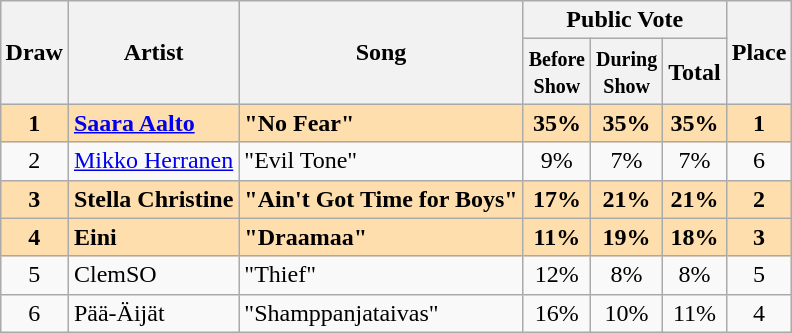<table class="sortable wikitable" style="margin: 1em auto 1em auto; text-align:center;">
<tr>
<th rowspan="2">Draw</th>
<th rowspan="2">Artist</th>
<th rowspan="2">Song</th>
<th colspan="3" class="unsortable">Public Vote</th>
<th rowspan="2">Place</th>
</tr>
<tr>
<th><small>Before<br>Show</small></th>
<th><small>During<br>Show</small></th>
<th>Total</th>
</tr>
<tr style="font-weight:bold; background:navajowhite;">
<td>1</td>
<td align="left"><a href='#'>Saara Aalto</a></td>
<td align="left">"No Fear"</td>
<td>35%</td>
<td>35%</td>
<td>35%</td>
<td>1</td>
</tr>
<tr>
<td>2</td>
<td align="left"><a href='#'>Mikko Herranen</a></td>
<td align="left">"Evil Tone"</td>
<td>9%</td>
<td>7%</td>
<td>7%</td>
<td>6</td>
</tr>
<tr style="font-weight:bold; background:navajowhite;">
<td>3</td>
<td align="left">Stella Christine</td>
<td align="left">"Ain't Got Time for Boys"</td>
<td>17%</td>
<td>21%</td>
<td>21%</td>
<td>2</td>
</tr>
<tr style="font-weight:bold; background:navajowhite;">
<td>4</td>
<td align="left">Eini</td>
<td align="left">"Draamaa"</td>
<td>11%</td>
<td>19%</td>
<td>18%</td>
<td>3</td>
</tr>
<tr>
<td>5</td>
<td align="left">ClemSO</td>
<td align="left">"Thief"</td>
<td>12%</td>
<td>8%</td>
<td>8%</td>
<td>5</td>
</tr>
<tr>
<td>6</td>
<td align="left">Pää-Äijät</td>
<td align="left">"Shamppanjataivas"</td>
<td>16%</td>
<td>10%</td>
<td>11%</td>
<td>4</td>
</tr>
</table>
